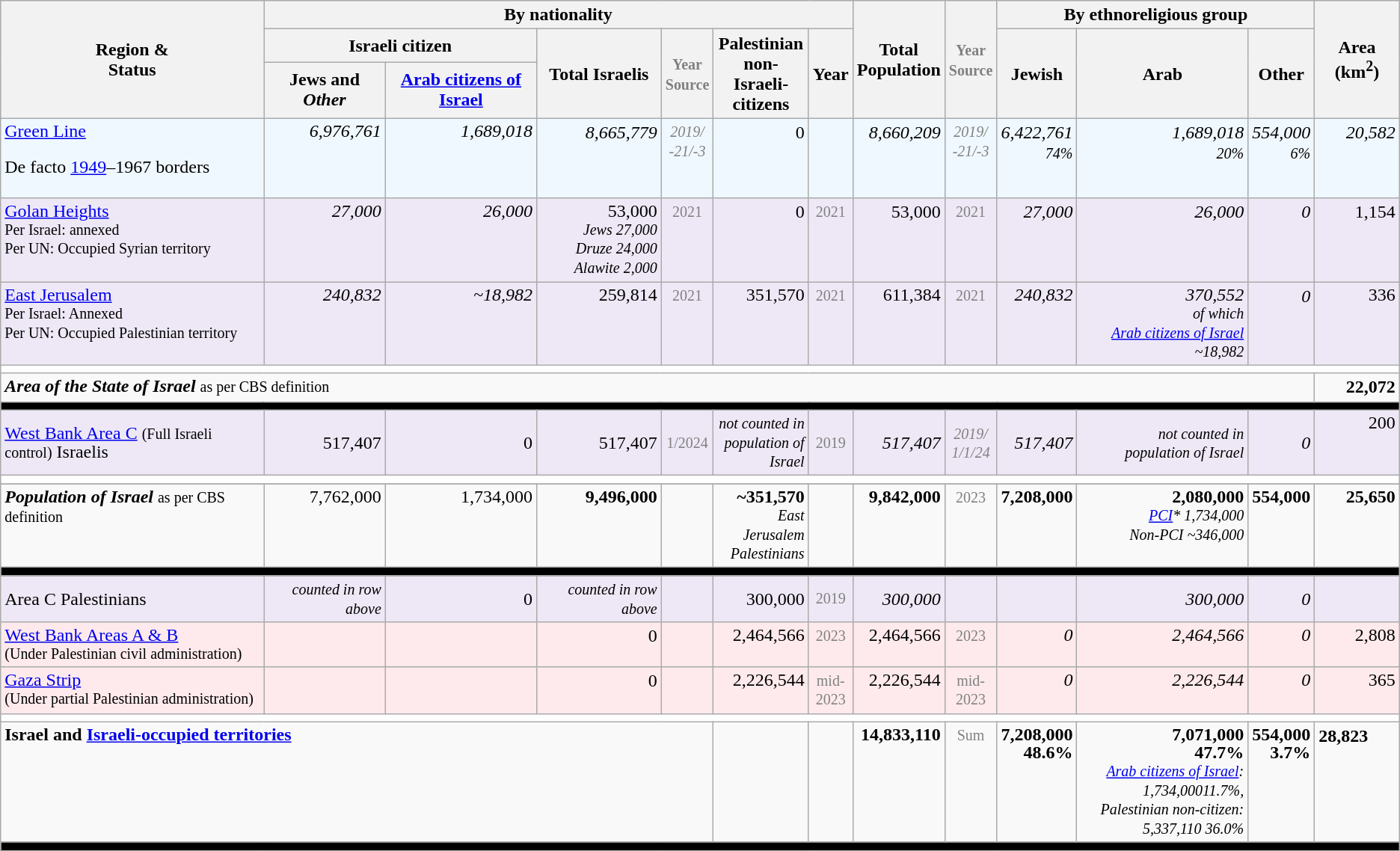<table class="wikitable sortable sort-under">
<tr>
<th rowspan="3">Region &<br>Status</th>
<th colspan="6">By nationality</th>
<th rowspan="3">Total<br>Population</th>
<th rowspan="3" style="color:gray;"><small>Year<br>Source</small></th>
<th colspan="3">By ethnoreligious group</th>
<th rowspan="3">Area (km<sup>2</sup>)</th>
</tr>
<tr>
<th colspan="2">Israeli citizen</th>
<th rowspan="2" scope="col">Total Israelis</th>
<th rowspan="2" scope="col" style="color:gray;"><small>Year<br>Source</small></th>
<th rowspan="2" scope="col" style="max-width:55px;">Palestinian non-Israeli-<br>citizens</th>
<th rowspan="2" scope="col">Year</th>
<th rowspan="2" scope="col">Jewish</th>
<th rowspan="2" scope="col">Arab</th>
<th rowspan="2" scope="col">Other</th>
</tr>
<tr>
<th scope="col">Jews and<br><em>Other</em></th>
<th scope="col"><a href='#'>Arab citizens of Israel</a></th>
</tr>
<tr>
<td style="vertical-align:top;line-height:100%;background:aliceblue;"><a href='#'>Green Line</a><br><p>De facto <a href='#'>1949</a>–1967 borders</p></td>
<td style="vertical-align:top;text-align:right;line-height:100%;background:aliceblue;"><em>6,976,761</em></td>
<td style="vertical-align:top;text-align:right;line-height:100%;background:aliceblue;"><em>1,689,018</em></td>
<td style="vertical-align:top;text-align:right;background:aliceblue;"><em>8,665,779</em></td>
<td style="vertical-align:top;text-align:center;color:gray;line-height:100%;background:aliceblue;"><small><em>2019/<br>-21/-3</em><br></small></td>
<td style="vertical-align:top;text-align:right;background:aliceblue;">0</td>
<td style="vertical-align:top;text-align:center;color:gray;background:aliceblue;"></td>
<td style="vertical-align:top;text-align:right;background:aliceblue;"><em>8,660,209</em></td>
<td style="vertical-align:top;text-align:center;color:gray;line-height:100%;background:aliceblue;"><small><em>2019/<br>-21/-3</em><br></small></td>
<td style="vertical-align:top;text-align:right;background:aliceblue;"><em>6,422,761</em><br><small><em>74%</em></small></td>
<td style="vertical-align:top;text-align:right;background:aliceblue;"><em>1,689,018</em><br><small><em>20%</em></small></td>
<td style="vertical-align:top;text-align:right;background:aliceblue;"><em>554,000</em><br><small><em>6%</em></small></td>
<td style="vertical-align:top;text-align:right;background:aliceblue;"><em>20,582</em><br></td>
</tr>
<tr>
<td style="vertical-align:top;line-height:100%;background:#eee8f6;"><a href='#'>Golan Heights</a><br><small>Per Israel: annexed<br>Per UN: Occupied Syrian territory</small></td>
<td style="vertical-align:top;text-align:right;line-height:100%;background:#eee8f6;"><em>27,000</em></td>
<td style="vertical-align:top;text-align:right;line-height:100%;background:#eee8f6;"><em>26,000</em></td>
<td style="vertical-align:top;text-align:right;line-height:100%;background:#eee8f6;">53,000<br><small><em>Jews 27,000<br>Druze 24,000<br>Alawite 2,000</em></small></td>
<td style="vertical-align:top;text-align:center;color:gray;line-height:100%;background:#eee8f6;"><small>2021<br></small></td>
<td style="vertical-align:top;text-align:right;background:#eee8f6;">0</td>
<td style="vertical-align:top;text-align:center;color:gray;line-height:100%;background:#eee8f6;"><small>2021<br></small></td>
<td style="vertical-align:top;text-align:right;background:#eee8f6;">53,000</td>
<td style="vertical-align:top;text-align:center;color:gray;line-height:100%;background:#eee8f6;"><small>2021<br></small></td>
<td style="vertical-align:top;text-align:right;background:#eee8f6;"><em>27,000</em></td>
<td style="vertical-align:top;text-align:right;background:#eee8f6;"><em>26,000</em></td>
<td style="vertical-align:top;text-align:right;background:#eee8f6;"><em>0</em></td>
<td style="vertical-align:top;text-align:right;background:#eee8f6;">1,154</td>
</tr>
<tr>
<td style="vertical-align:top;line-height:100%;background:#eee8f6;"><a href='#'>East Jerusalem</a><br><small>Per Israel: Annexed<br>Per UN: Occupied Palestinian territory<br></small></td>
<td style="vertical-align:top;text-align:right;line-height:100%;background:#eee8f6;"><em>240,832</em></td>
<td style="vertical-align:top;text-align:right;line-height:100%;background:#eee8f6;"><em>~18,982</em></td>
<td style="vertical-align:top;text-align:right;line-height:100%;background:#eee8f6;">259,814</td>
<td style="vertical-align:top;text-align:center;color:gray;line-height:100%;background:#eee8f6;"><small>2021<br></small></td>
<td style="vertical-align:top;text-align:right;line-height:100%;background:#eee8f6;">351,570</td>
<td style="vertical-align:top;text-align:center;color:gray;line-height:100%;;background:#eee8f6;"><small>2021<br></small></td>
<td style="vertical-align:top;text-align:right;line-height:100%;background:#eee8f6;">611,384</td>
<td style="vertical-align:top;text-align:center;color:gray;line-height:100%;background:#eee8f6;"><small>2021<br></small></td>
<td style="vertical-align:top;text-align:right;line-height:100%;background:#eee8f6;"><em>240,832</em></td>
<td style="vertical-align:top;text-align:right;line-height:100%;background:#eee8f6;"><em>370,552</em><br><small><em>of which<br><a href='#'>Arab citizens of Israel</a> ~18,982</em></small></td>
<td style="vertical-align:top;text-align:right;background:#eee8f6;"><em>0</em></td>
<td style="vertical-align:top;text-align:right;line-height:100%;background:#eee8f6;">336<br></td>
</tr>
<tr>
<td colspan="13" style="background:white;line-height:1%;"></td>
</tr>
<tr>
<td colspan="12" style="vertical-align:top;line-height:100%;"><strong><em>Area of the State of Israel</em></strong> <small>as per CBS definition</small></td>
<td style="vertical-align:top;text-align:right;"><strong>22,072</strong></td>
</tr>
<tr>
<td colspan="13" style="background:black;line-height:1%;"></td>
</tr>
<tr>
<td style="vertical-align:middle;line-height:100%;;background:#eee8f6;"><a href='#'>West Bank Area C</a> <small>(Full Israeli control)</small> Israelis</td>
<td style="vertical-align:middle;text-align:right;line-height:100%; background:#eee8f6;">517,407</td>
<td style="vertical-align:middle;text-align:right;line-height:100%; background:#eee8f6;">0</td>
<td style="vertical-align:middle;text-align:right;line-height:100%;background:#eee8f6;">517,407</td>
<td style="vertical-align:middle;text-align:center;color:gray;line-height:100%;;background:#eee8f6;"><small>1/2024<br></small></td>
<td style="vertical-align:middle;text-align:right;line-height:100%;background:#eee8f6;max-width:55px;"><small><em>not counted in population of Israel</em></small></td>
<td style="vertical-align:middle;text-align:center;color:gray;line-height:100%;;background:#eee8f6;"><small>2019<br></small></td>
<td style="vertical-align:middle;text-align:right;background:#eee8f6;"><em>517,407</em></td>
<td style="vertical-align:middle;text-align:center;color:gray;line-height:100%;background:#eee8f6;"><small><em>2019/<br>1/1/24</em><br></small></td>
<td style="vertical-align:middle;text-align:right;line-height:100%;background:#eee8f6;"><em>517,407</em></td>
<td style="vertical-align:middle;text-align:right;line-height:100%;background:#eee8f6;max-width:55px;"><small><em>not counted in<br>population of Israel</em></small></td>
<td style="vertical-align:middle;text-align:right;line-height:100%;background:#eee8f6;"><em>0</em></td>
<td style="vertical-align:top;text-align:right;line-height:100%;background:#eee8f6;">200<br></td>
</tr>
<tr>
<td colspan="13" style="background:white;line-height:1%;"></td>
</tr>
<tr>
</tr>
<tr>
<td style="vertical-align:top;text-align:left;line-height:100%;"><strong><em>Population of Israel</em></strong> <small>as per CBS definition</small></td>
<td style="vertical-align:top;text-align:right;line-height:100%;">7,762,000</td>
<td style="vertical-align:top;text-align:right;line-height:100%;">1,734,000</td>
<td style="vertical-align:top;text-align:right;line-height:100%;"><strong>9,496,000</strong></td>
<td></td>
<td style="vertical-align:top;text-align:right;line-height:100%;"><strong>~351,570</strong><br><span><small><em>East Jerusalem<br>Palestinians</em></small></span></td>
<td></td>
<td style="vertical-align:top;text-align:right;line-height:100%;"><strong>9,842,000</strong></td>
<td style="vertical-align:top;text-align:center;color:gray;line-height:100%;"><small>2023<br></small></td>
<td style="vertical-align:top;text-align:right;line-height:100%;"><strong>7,208,000</strong></td>
<td style="vertical-align:top;text-align:right;line-height:100%;"><strong>2,080,000</strong><br><small><em><a href='#'>PCI</a>* 1,734,000<br>Non-PCI ~346,000</em></small></td>
<td style="vertical-align:top;text-align:right;line-height:100%;"><strong>554,000</strong></td>
<td style="vertical-align:top;text-align:right;line-height:100%;"><strong>25,650</strong></td>
</tr>
<tr>
<td colspan="13" style="background:black;line-height:1%;"></td>
</tr>
<tr>
<td style="vertical-align:middle;line-height:100%;;background:#eee8f6;">Area C Palestinians</td>
<td style="vertical-align:middle;text-align:right;line-height:100%;background:#eee8f6;"><small><em>counted in row above</em></small></td>
<td style="vertical-align:middle;text-align:right;line-height:100%;background:#eee8f6;">0</td>
<td style="vertical-align:middle;text-align:right;line-height:100%;background:#eee8f6;"><small><em>counted in row above</em></small></td>
<td style="vertical-align:middle;text-align:center;color:gray;line-height:100%;;background:#eee8f6;"></td>
<td style="vertical-align:middle;text-align:right;line-height:100%;background:#eee8f6;">300,000</td>
<td style="vertical-align:middle;text-align:center;color:gray;line-height:100%;;background:#eee8f6;"><small>2019<br></small></td>
<td style="vertical-align:middle;text-align:right;background:#eee8f6;"><em>300,000</em></td>
<td style="vertical-align:middle;text-align:center;color:gray;line-height:100%;background:#eee8f6;"></td>
<td style="vertical-align:middle;text-align:right;line-height:100%;background:#eee8f6;"></td>
<td style="vertical-align:middle;text-align:right;line-height:100%;background:#eee8f6;"><em>300,000</em></td>
<td style="vertical-align:middle;text-align:right;line-height:100%;background:#eee8f6;"><em>0</em></td>
<td style="vertical-align:top;text-align:right;line-height:100%;background:#eee8f6;"></td>
</tr>
<tr>
<td style="vertical-align:top;line-height:100%;background:#feeaec;"><a href='#'>West Bank Areas A & B</a><br><small>(Under Palestinian civil administration)</small></td>
<td style="vertical-align:top;text-align:right;background:#feeaec;"></td>
<td style="vertical-align:top;text-align:right;background:#feeaec;"></td>
<td style="vertical-align:top;text-align:right;background:#feeaec;">0</td>
<td style="vertical-align:top;text-align:center;color:gray;background:#feeaec;"></td>
<td style="vertical-align:top;text-align:right;line-height:100%;background:#feeaec;">2,464,566</td>
<td style="vertical-align:top;text-align:center;color:gray;line-height:100%;background:#feeaec;"><small>2023<br></small></td>
<td style="vertical-align:top;text-align:right;line-height:100%;background:#feeaec;">2,464,566</td>
<td style="vertical-align:top;text-align:center;color:gray;line-height:100%;background:#feeaec;"><small>2023<br></small></td>
<td style="vertical-align:top;text-align:right;line-height:100%;background:#feeaec;"><em>0</em></td>
<td style="vertical-align:top;text-align:right;line-height:100%;background:#feeaec;"><em>2,464,566</em></td>
<td style="vertical-align:top;text-align:right;line-height:100%;background:#feeaec;"><em>0</em></td>
<td style="vertical-align:top;text-align:right;line-height:100%;background:#feeaec;">2,808<br></td>
</tr>
<tr>
<td style="vertical-align:top;line-height:100%;background:#feeaec;"><a href='#'>Gaza Strip</a><br><small>(Under partial Palestinian administration)</small></td>
<td style="vertical-align:top;text-align:right;background:#feeaec;"></td>
<td style="vertical-align:top;text-align:right;background:#feeaec;"></td>
<td style="vertical-align:top;text-align:right;background:#feeaec;">0</td>
<td style="vertical-align:top;text-align:center;color:gray;background:#feeaec;"></td>
<td style="vertical-align:top;text-align:right;line-height:100%;background:#feeaec;">2,226,544</td>
<td style="vertical-align:top;text-align:center;color:gray;line-height:100%;background:#feeaec;"><small>mid-<br>2023<br></small></td>
<td style="vertical-align:top;text-align:right;line-height:100%;background:#feeaec;">2,226,544</td>
<td style="vertical-align:top;text-align:center;color:gray;line-height:100%;background:#feeaec;"><small>mid-<br>2023<br></small></td>
<td style="vertical-align:top;text-align:right;line-height:100%;background:#feeaec;"><em>0</em></td>
<td style="vertical-align:top;text-align:right;line-height:100%;background:#feeaec;"><em>2,226,544</em></td>
<td style="vertical-align:top;text-align:right;line-height:100%;background:#feeaec;"><em>0</em></td>
<td style="vertical-align:top;text-align:right;line-height:100%;background:#feeaec;">365</td>
</tr>
<tr>
<td colspan="13" style="background:white;line-height:1%;"></td>
</tr>
<tr>
<td colspan="5" style="vertical-align:top;text-align:left;line-height:100%;"><strong>Israel and <a href='#'>Israeli-occupied territories</a></strong></td>
<td style="vertical-align:top;text-align:right;"></td>
<td style="vertical-align:top;text-align:right;"></td>
<td style="vertical-align:top;text-align:right;line-height:100%;"><strong>14,833,110</strong></td>
<td style="vertical-align:top;text-align:center;color:gray;line-height:100%;"><small>Sum</small></td>
<td style="vertical-align:top;text-align:right;line-height:100%;"><strong>7,208,000<br>48.6%</strong></td>
<td style="vertical-align:top;text-align:right;line-height:100%;"><strong>7,071,000<br>47.7%</strong><br><span><small><em><a href='#'>Arab citizens of Israel</a>:<br>1,734,00011.7%,<br>Palestinian non-citizen:<br>5,337,110 36.0%</em></small></span></td>
<td style="vertical-align:top;text-align:right;line-height:100%;"><strong>554,000<br>3.7%</strong></td>
<td style="vertical-align:top;align:right;"><strong>28,823</strong></td>
</tr>
<tr>
<td colspan="13" style="background:black;line-height:1%;"></td>
</tr>
</table>
